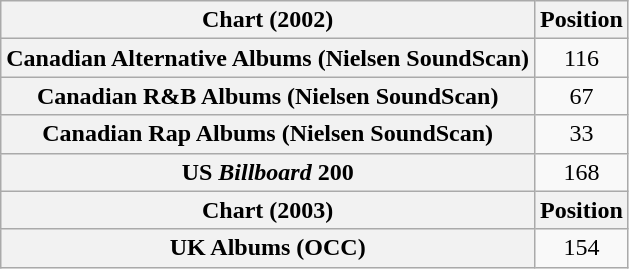<table class="wikitable plainrowheaders" style="text-align:center">
<tr>
<th scope="col">Chart (2002)</th>
<th scope="col">Position</th>
</tr>
<tr>
<th scope="row">Canadian Alternative Albums (Nielsen SoundScan)</th>
<td>116</td>
</tr>
<tr>
<th scope="row">Canadian R&B Albums (Nielsen SoundScan)</th>
<td>67</td>
</tr>
<tr>
<th scope="row">Canadian Rap Albums (Nielsen SoundScan)</th>
<td>33</td>
</tr>
<tr>
<th scope="row">US <em>Billboard</em> 200</th>
<td>168</td>
</tr>
<tr>
<th scope="col">Chart (2003)</th>
<th scope="col">Position</th>
</tr>
<tr>
<th scope="row">UK Albums (OCC)</th>
<td>154</td>
</tr>
</table>
